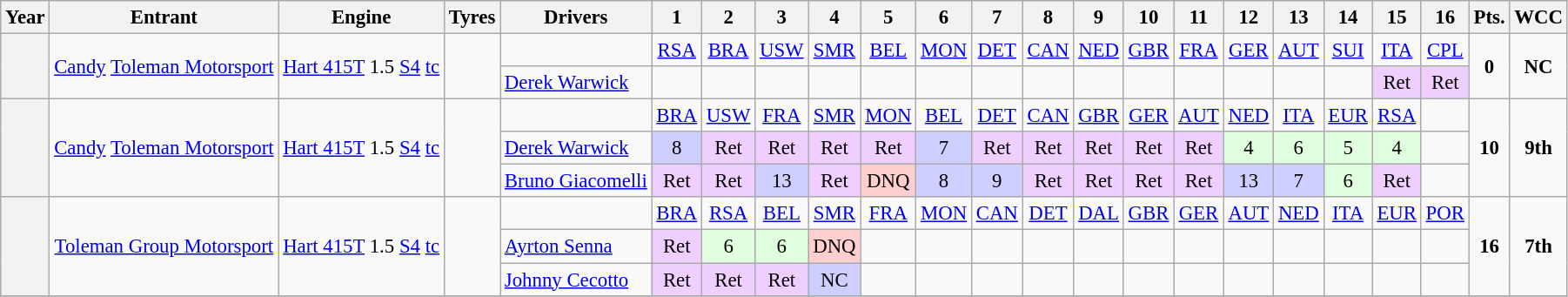<table class="wikitable" style="text-align:center; font-size:95%">
<tr>
<th>Year</th>
<th>Entrant</th>
<th>Engine</th>
<th>Tyres</th>
<th>Drivers</th>
<th>1</th>
<th>2</th>
<th>3</th>
<th>4</th>
<th>5</th>
<th>6</th>
<th>7</th>
<th>8</th>
<th>9</th>
<th>10</th>
<th>11</th>
<th>12</th>
<th>13</th>
<th>14</th>
<th>15</th>
<th>16</th>
<th>Pts.</th>
<th>WCC</th>
</tr>
<tr>
<th rowspan="2"></th>
<td rowspan="2"><a href='#'>Candy</a> <a href='#'>Toleman Motorsport</a></td>
<td rowspan="2"><a href='#'>Hart 415T</a> 1.5 <a href='#'>S4</a> <a href='#'>tc</a></td>
<td rowspan="2"></td>
<td></td>
<td><a href='#'>RSA</a></td>
<td><a href='#'>BRA</a></td>
<td><a href='#'>USW</a></td>
<td><a href='#'>SMR</a></td>
<td><a href='#'>BEL</a></td>
<td><a href='#'>MON</a></td>
<td><a href='#'>DET</a></td>
<td><a href='#'>CAN</a></td>
<td><a href='#'>NED</a></td>
<td><a href='#'>GBR</a></td>
<td><a href='#'>FRA</a></td>
<td><a href='#'>GER</a></td>
<td><a href='#'>AUT</a></td>
<td><a href='#'>SUI</a></td>
<td><a href='#'>ITA</a></td>
<td><a href='#'>CPL</a></td>
<td rowspan="2"><strong>0</strong></td>
<td rowspan="2"><strong>NC</strong></td>
</tr>
<tr>
<td align="left"><a href='#'>Derek Warwick</a></td>
<td></td>
<td></td>
<td></td>
<td></td>
<td></td>
<td></td>
<td></td>
<td></td>
<td></td>
<td></td>
<td></td>
<td></td>
<td></td>
<td></td>
<td style="background:#efcfff;">Ret</td>
<td style="background:#efcfff;">Ret</td>
</tr>
<tr>
<th rowspan="3"></th>
<td rowspan="3"><a href='#'>Candy</a> <a href='#'>Toleman Motorsport</a></td>
<td rowspan="3"><a href='#'>Hart 415T</a> 1.5 <a href='#'>S4</a> <a href='#'>tc</a></td>
<td rowspan="3"></td>
<td></td>
<td><a href='#'>BRA</a></td>
<td><a href='#'>USW</a></td>
<td><a href='#'>FRA</a></td>
<td><a href='#'>SMR</a></td>
<td><a href='#'>MON</a></td>
<td><a href='#'>BEL</a></td>
<td><a href='#'>DET</a></td>
<td><a href='#'>CAN</a></td>
<td><a href='#'>GBR</a></td>
<td><a href='#'>GER</a></td>
<td><a href='#'>AUT</a></td>
<td><a href='#'>NED</a></td>
<td><a href='#'>ITA</a></td>
<td><a href='#'>EUR</a></td>
<td><a href='#'>RSA</a></td>
<td></td>
<td rowspan="3"><strong>10</strong></td>
<td rowspan="3"><strong>9th</strong></td>
</tr>
<tr>
<td align="left"><a href='#'>Derek Warwick</a></td>
<td style="background:#cfcfff;">8</td>
<td style="background:#efcfff;">Ret</td>
<td style="background:#efcfff;">Ret</td>
<td style="background:#efcfff;">Ret</td>
<td style="background:#efcfff;">Ret</td>
<td style="background:#cfcfff;">7</td>
<td style="background:#efcfff;">Ret</td>
<td style="background:#efcfff;">Ret</td>
<td style="background:#efcfff;">Ret</td>
<td style="background:#efcfff;">Ret</td>
<td style="background:#efcfff;">Ret</td>
<td style="background:#dfffdf;">4</td>
<td style="background:#dfffdf;">6</td>
<td style="background:#dfffdf;">5</td>
<td style="background:#dfffdf;">4</td>
<td></td>
</tr>
<tr>
<td align="left"><a href='#'>Bruno Giacomelli</a></td>
<td style="background:#efcfff;">Ret</td>
<td style="background:#efcfff;">Ret</td>
<td style="background:#cfcfff;">13</td>
<td style="background:#efcfff;">Ret</td>
<td style="background:#ffcfcf;">DNQ</td>
<td style="background:#cfcfff;">8</td>
<td style="background:#cfcfff;">9</td>
<td style="background:#efcfff;">Ret</td>
<td style="background:#efcfff;">Ret</td>
<td style="background:#efcfff;">Ret</td>
<td style="background:#efcfff;">Ret</td>
<td style="background:#cfcfff;">13</td>
<td style="background:#cfcfff;">7</td>
<td style="background:#dfffdf;">6</td>
<td style="background:#efcfff;">Ret</td>
<td></td>
</tr>
<tr>
<th rowspan="3"></th>
<td rowspan="3"><a href='#'>Toleman Group Motorsport</a></td>
<td rowspan="3"><a href='#'>Hart 415T</a> 1.5 <a href='#'>S4</a> <a href='#'>tc</a></td>
<td rowspan="3"></td>
<td></td>
<td><a href='#'>BRA</a></td>
<td><a href='#'>RSA</a></td>
<td><a href='#'>BEL</a></td>
<td><a href='#'>SMR</a></td>
<td><a href='#'>FRA</a></td>
<td><a href='#'>MON</a></td>
<td><a href='#'>CAN</a></td>
<td><a href='#'>DET</a></td>
<td><a href='#'>DAL</a></td>
<td><a href='#'>GBR</a></td>
<td><a href='#'>GER</a></td>
<td><a href='#'>AUT</a></td>
<td><a href='#'>NED</a></td>
<td><a href='#'>ITA</a></td>
<td><a href='#'>EUR</a></td>
<td><a href='#'>POR</a></td>
<td rowspan="3"><strong>16</strong></td>
<td rowspan="3"><strong>7th</strong></td>
</tr>
<tr>
<td align="left"><a href='#'>Ayrton Senna</a></td>
<td style="background:#efcfff;">Ret</td>
<td style="background:#dfffdf;">6</td>
<td style="background:#dfffdf;">6</td>
<td style="background:#ffcfcf;">DNQ</td>
<td></td>
<td></td>
<td></td>
<td></td>
<td></td>
<td></td>
<td></td>
<td></td>
<td></td>
<td></td>
<td></td>
<td></td>
</tr>
<tr>
<td align="left"><a href='#'>Johnny Cecotto</a></td>
<td style="background:#efcfff;">Ret</td>
<td style="background:#efcfff;">Ret</td>
<td style="background:#efcfff;">Ret</td>
<td style="background:#cfcfff;">NC</td>
<td></td>
<td></td>
<td></td>
<td></td>
<td></td>
<td></td>
<td></td>
<td></td>
<td></td>
<td></td>
<td></td>
<td></td>
</tr>
<tr>
</tr>
</table>
